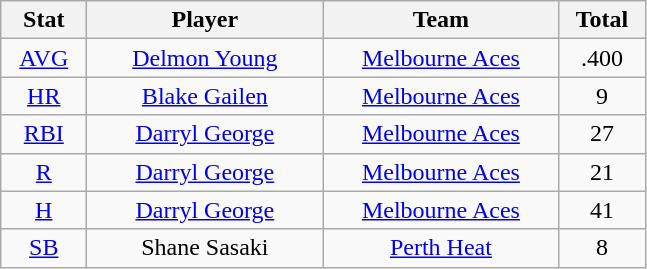<table class="wikitable" style="text-align:center;">
<tr>
<th scope="col" width=50>Stat</th>
<th scope="col" width=150>Player</th>
<th scope="col" width=150>Team</th>
<th scope="col" width=50>Total</th>
</tr>
<tr>
<td><a href='#'>AVG</a></td>
<td><a href='#'>Delmon Young</a></td>
<td><a href='#'>Melbourne Aces</a></td>
<td>.400</td>
</tr>
<tr>
<td><a href='#'>HR</a></td>
<td><a href='#'>Blake Gailen</a></td>
<td><a href='#'>Melbourne Aces</a></td>
<td>9</td>
</tr>
<tr>
<td><a href='#'>RBI</a></td>
<td><a href='#'>Darryl George</a></td>
<td><a href='#'>Melbourne Aces</a></td>
<td>27</td>
</tr>
<tr>
<td><a href='#'>R</a></td>
<td><a href='#'>Darryl George</a></td>
<td><a href='#'>Melbourne Aces</a></td>
<td>21</td>
</tr>
<tr>
<td><a href='#'>H</a></td>
<td><a href='#'>Darryl George</a></td>
<td><a href='#'>Melbourne Aces</a></td>
<td>41</td>
</tr>
<tr>
<td><a href='#'>SB</a></td>
<td>Shane Sasaki</td>
<td><a href='#'>Perth Heat</a></td>
<td>8</td>
</tr>
</table>
